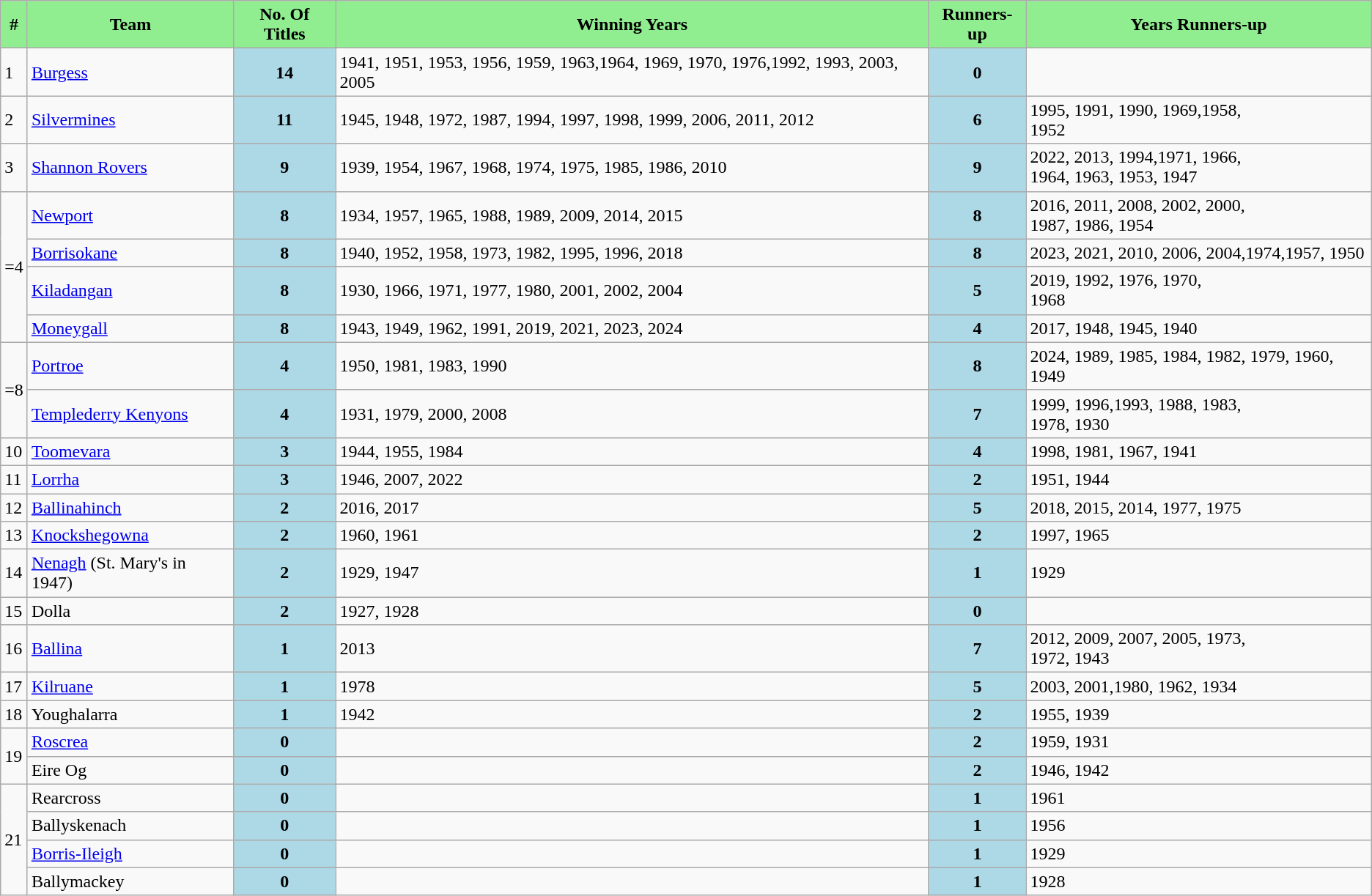<table class="wikitable">
<tr>
<th style="background:lightgreen;">#</th>
<th style="background:lightgreen;">Team</th>
<th style="background:lightgreen;">No. Of Titles</th>
<th style="background:lightgreen;">Winning Years</th>
<th style="background:lightgreen;">Runners-up</th>
<th style="background:lightgreen;">Years Runners-up</th>
</tr>
<tr>
<td>1</td>
<td><a href='#'>Burgess</a></td>
<th style="background:lightblue;">14</th>
<td>1941, 1951, 1953, 1956, 1959, 1963,1964, 1969, 1970, 1976,1992, 1993, 2003, 2005</td>
<th style="background:lightblue;">0</th>
<td></td>
</tr>
<tr>
<td>2</td>
<td><a href='#'>Silvermines</a></td>
<th style="background:lightblue;">11</th>
<td>1945, 1948, 1972, 1987, 1994, 1997, 1998, 1999, 2006, 2011, 2012</td>
<th style="background:lightblue;">6</th>
<td>1995, 1991, 1990, 1969,1958,<br>1952</td>
</tr>
<tr>
<td>3</td>
<td><a href='#'>Shannon Rovers</a></td>
<th style="background:lightblue;">9</th>
<td>1939, 1954, 1967, 1968, 1974, 1975, 1985, 1986, 2010</td>
<th style="background:lightblue;">9</th>
<td>2022, 2013, 1994,1971, 1966,<br>1964, 1963, 1953, 1947</td>
</tr>
<tr>
<td rowspan="4">=4</td>
<td><a href='#'>Newport</a></td>
<th style="background:lightblue;">8</th>
<td>1934, 1957, 1965, 1988, 1989, 2009, 2014, 2015</td>
<th style="background:lightblue;">8</th>
<td>2016, 2011, 2008, 2002, 2000,<br>1987, 1986, 1954</td>
</tr>
<tr>
<td><a href='#'>Borrisokane</a></td>
<th style="background:lightblue;">8</th>
<td>1940, 1952, 1958, 1973, 1982, 1995, 1996, 2018</td>
<th style="background:lightblue;">8</th>
<td>2023, 2021, 2010, 2006, 2004,1974,1957, 1950</td>
</tr>
<tr>
<td><a href='#'>Kiladangan</a></td>
<th style="background:lightblue;">8</th>
<td>1930, 1966, 1971, 1977, 1980, 2001, 2002, 2004</td>
<th style="background:lightblue;">5</th>
<td>2019, 1992, 1976, 1970,<br>1968</td>
</tr>
<tr>
<td><a href='#'>Moneygall</a></td>
<th style="background:lightblue;">8</th>
<td>1943, 1949, 1962, 1991, 2019, 2021, 2023, 2024</td>
<th style="background:lightblue;">4</th>
<td>2017, 1948, 1945, 1940</td>
</tr>
<tr>
<td rowspan="2">=8</td>
<td><a href='#'>Portroe</a></td>
<th style="background:lightblue;">4</th>
<td>1950, 1981, 1983, 1990</td>
<th style="background:lightblue;">8</th>
<td>2024, 1989, 1985, 1984, 1982, 1979, 1960, 1949</td>
</tr>
<tr>
<td><a href='#'>Templederry Kenyons</a></td>
<th style="background:lightblue;">4</th>
<td>1931, 1979, 2000, 2008</td>
<th style="background:lightblue;">7</th>
<td>1999, 1996,1993, 1988, 1983,<br>1978, 1930</td>
</tr>
<tr>
<td>10</td>
<td><a href='#'>Toomevara</a></td>
<th style="background:lightblue;">3</th>
<td>1944, 1955, 1984</td>
<th style="background:lightblue;">4</th>
<td>1998, 1981, 1967, 1941</td>
</tr>
<tr>
<td>11</td>
<td><a href='#'>Lorrha</a></td>
<th style="background:lightblue;">3</th>
<td>1946, 2007, 2022</td>
<th style="background:lightblue;">2</th>
<td>1951, 1944</td>
</tr>
<tr>
<td>12</td>
<td><a href='#'>Ballinahinch</a></td>
<th style="background:lightblue;">2</th>
<td>2016, 2017</td>
<th style="background:lightblue;">5</th>
<td>2018, 2015, 2014, 1977, 1975</td>
</tr>
<tr>
<td>13</td>
<td><a href='#'>Knockshegowna</a></td>
<th style="background:lightblue;">2</th>
<td>1960, 1961</td>
<th style="background:lightblue;">2</th>
<td>1997, 1965</td>
</tr>
<tr>
<td>14</td>
<td><a href='#'>Nenagh</a> (St. Mary's in 1947)</td>
<th style="background:lightblue;">2</th>
<td>1929, 1947</td>
<th style="background:lightblue;">1</th>
<td>1929</td>
</tr>
<tr>
<td>15</td>
<td>Dolla</td>
<th style="background:lightblue;">2</th>
<td>1927, 1928</td>
<th style="background:lightblue;">0</th>
<td></td>
</tr>
<tr>
<td>16</td>
<td><a href='#'>Ballina</a></td>
<th style="background:lightblue;">1</th>
<td>2013</td>
<th style="background:lightblue;">7</th>
<td>2012, 2009, 2007, 2005, 1973,<br>1972, 1943</td>
</tr>
<tr>
<td>17</td>
<td><a href='#'>Kilruane</a></td>
<th style="background:lightblue;">1</th>
<td>1978</td>
<th style="background:lightblue;">5</th>
<td>2003, 2001,1980, 1962, 1934</td>
</tr>
<tr>
<td>18</td>
<td>Youghalarra</td>
<th style="background:lightblue;">1</th>
<td>1942</td>
<th style="background:lightblue;">2</th>
<td>1955, 1939</td>
</tr>
<tr>
<td rowspan="2">19</td>
<td><a href='#'>Roscrea</a></td>
<th style="background:lightblue;">0</th>
<td></td>
<th style="background:lightblue;">2</th>
<td>1959, 1931</td>
</tr>
<tr>
<td>Eire Og</td>
<th style="background:lightblue;">0</th>
<td></td>
<th style="background:lightblue;">2</th>
<td>1946, 1942</td>
</tr>
<tr>
<td rowspan="4">21</td>
<td>Rearcross</td>
<th style="background:lightblue;">0</th>
<td></td>
<th style="background:lightblue;">1</th>
<td>1961</td>
</tr>
<tr>
<td>Ballyskenach</td>
<th style="background:lightblue;">0</th>
<td></td>
<th style="background:lightblue;">1</th>
<td>1956</td>
</tr>
<tr>
<td><a href='#'>Borris-Ileigh</a></td>
<th style="background:lightblue;">0</th>
<td></td>
<th style="background:lightblue;">1</th>
<td>1929</td>
</tr>
<tr>
<td>Ballymackey</td>
<th style="background:lightblue;">0</th>
<td></td>
<th style="background:lightblue;">1</th>
<td>1928</td>
</tr>
</table>
